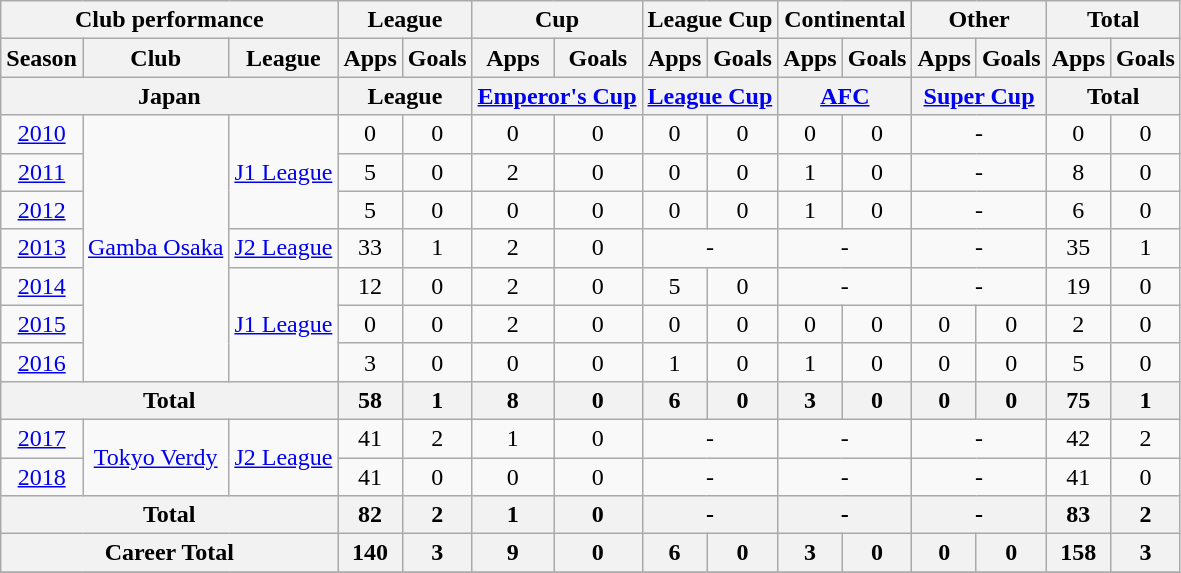<table class="wikitable" style="text-align:center">
<tr>
<th colspan=3>Club performance</th>
<th colspan=2>League</th>
<th colspan=2>Cup</th>
<th colspan=2>League Cup</th>
<th colspan=2>Continental</th>
<th colspan=2>Other</th>
<th colspan=2>Total</th>
</tr>
<tr>
<th>Season</th>
<th>Club</th>
<th>League</th>
<th>Apps</th>
<th>Goals</th>
<th>Apps</th>
<th>Goals</th>
<th>Apps</th>
<th>Goals</th>
<th>Apps</th>
<th>Goals</th>
<th>Apps</th>
<th>Goals</th>
<th>Apps</th>
<th>Goals</th>
</tr>
<tr>
<th colspan=3>Japan</th>
<th colspan=2>League</th>
<th colspan=2><a href='#'>Emperor's Cup</a></th>
<th colspan=2><a href='#'>League Cup</a></th>
<th colspan=2><a href='#'>AFC</a></th>
<th colspan=2><a href='#'>Super Cup</a></th>
<th colspan=2>Total</th>
</tr>
<tr>
<td><a href='#'>2010</a></td>
<td rowspan="7"><a href='#'>Gamba Osaka</a></td>
<td rowspan="3"><a href='#'>J1 League</a></td>
<td>0</td>
<td>0</td>
<td>0</td>
<td>0</td>
<td>0</td>
<td>0</td>
<td>0</td>
<td>0</td>
<td colspan="2">-</td>
<td>0</td>
<td>0</td>
</tr>
<tr>
<td><a href='#'>2011</a></td>
<td>5</td>
<td>0</td>
<td>2</td>
<td>0</td>
<td>0</td>
<td>0</td>
<td>1</td>
<td>0</td>
<td colspan="2">-</td>
<td>8</td>
<td>0</td>
</tr>
<tr>
<td><a href='#'>2012</a></td>
<td>5</td>
<td>0</td>
<td>0</td>
<td>0</td>
<td>0</td>
<td>0</td>
<td>1</td>
<td>0</td>
<td colspan="2">-</td>
<td>6</td>
<td>0</td>
</tr>
<tr>
<td><a href='#'>2013</a></td>
<td><a href='#'>J2 League</a></td>
<td>33</td>
<td>1</td>
<td>2</td>
<td>0</td>
<td colspan="2">-</td>
<td colspan="2">-</td>
<td colspan="2">-</td>
<td>35</td>
<td>1</td>
</tr>
<tr>
<td><a href='#'>2014</a></td>
<td rowspan="3"><a href='#'>J1 League</a></td>
<td>12</td>
<td>0</td>
<td>2</td>
<td>0</td>
<td>5</td>
<td>0</td>
<td colspan="2">-</td>
<td colspan="2">-</td>
<td>19</td>
<td>0</td>
</tr>
<tr>
<td><a href='#'>2015</a></td>
<td>0</td>
<td>0</td>
<td>2</td>
<td>0</td>
<td>0</td>
<td>0</td>
<td>0</td>
<td>0</td>
<td>0</td>
<td>0</td>
<td>2</td>
<td>0</td>
</tr>
<tr>
<td><a href='#'>2016</a></td>
<td>3</td>
<td>0</td>
<td>0</td>
<td>0</td>
<td>1</td>
<td>0</td>
<td>1</td>
<td>0</td>
<td>0</td>
<td>0</td>
<td>5</td>
<td>0</td>
</tr>
<tr>
<th colspan="3">Total</th>
<th>58</th>
<th>1</th>
<th>8</th>
<th>0</th>
<th>6</th>
<th>0</th>
<th>3</th>
<th>0</th>
<th>0</th>
<th>0</th>
<th>75</th>
<th>1</th>
</tr>
<tr>
<td><a href='#'>2017</a></td>
<td rowspan="2"><a href='#'>Tokyo Verdy</a></td>
<td rowspan="2"><a href='#'>J2 League</a></td>
<td>41</td>
<td>2</td>
<td>1</td>
<td>0</td>
<td colspan="2">-</td>
<td colspan="2">-</td>
<td colspan="2">-</td>
<td>42</td>
<td>2</td>
</tr>
<tr>
<td><a href='#'>2018</a></td>
<td>41</td>
<td>0</td>
<td>0</td>
<td>0</td>
<td colspan="2">-</td>
<td colspan="2">-</td>
<td colspan="2">-</td>
<td>41</td>
<td>0</td>
</tr>
<tr>
<th colspan="3">Total</th>
<th>82</th>
<th>2</th>
<th>1</th>
<th>0</th>
<th colspan="2">-</th>
<th colspan="2">-</th>
<th colspan="2">-</th>
<th>83</th>
<th>2</th>
</tr>
<tr>
<th colspan="3">Career Total</th>
<th>140</th>
<th>3</th>
<th>9</th>
<th>0</th>
<th>6</th>
<th>0</th>
<th>3</th>
<th>0</th>
<th>0</th>
<th>0</th>
<th>158</th>
<th>3</th>
</tr>
<tr>
</tr>
</table>
